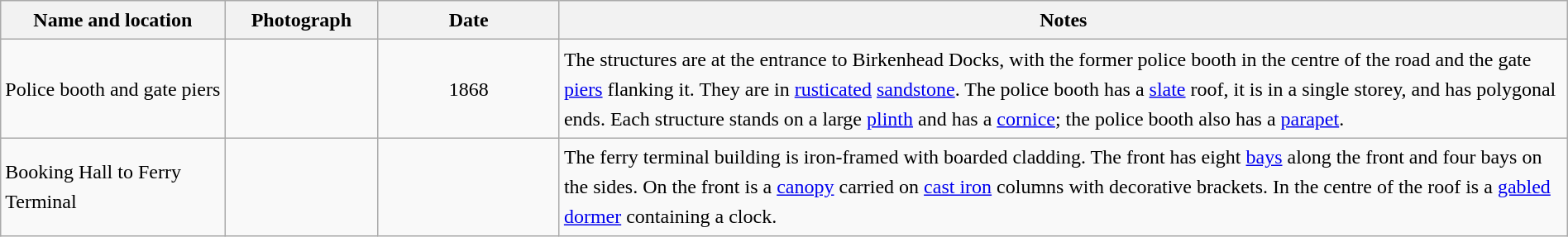<table class="wikitable sortable plainrowheaders" style="width:100%;border:0px;text-align:left;line-height:150%;">
<tr>
<th scope="col"  style="width:150px">Name and location</th>
<th scope="col"  style="width:100px" class="unsortable">Photograph</th>
<th scope="col"  style="width:120px">Date</th>
<th scope="col"  style="width:700px" class="unsortable">Notes</th>
</tr>
<tr>
<td>Police booth and gate piers<br><small></small></td>
<td></td>
<td align="center">1868</td>
<td>The structures are at the entrance to Birkenhead Docks, with the former police booth in the centre of the road and the gate <a href='#'>piers</a> flanking it.  They are in <a href='#'>rusticated</a> <a href='#'>sandstone</a>.  The police booth has a <a href='#'>slate</a> roof, it is in a single storey, and has polygonal ends.  Each structure stands on a large <a href='#'>plinth</a> and has a <a href='#'>cornice</a>; the police booth also has a <a href='#'>parapet</a>.</td>
</tr>
<tr>
<td>Booking Hall to Ferry Terminal<br><small></small></td>
<td></td>
<td align="center"></td>
<td>The ferry terminal building is iron-framed with boarded cladding.  The front has eight <a href='#'>bays</a> along the front and four bays on the sides.  On the front is a <a href='#'>canopy</a> carried on <a href='#'>cast iron</a> columns with decorative brackets.  In the centre of the roof is a <a href='#'>gabled</a> <a href='#'>dormer</a> containing a clock.</td>
</tr>
<tr>
</tr>
</table>
